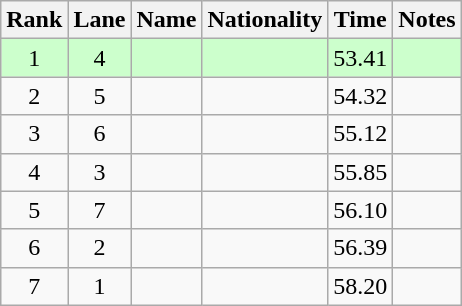<table class="wikitable sortable" style="text-align:center">
<tr>
<th>Rank</th>
<th>Lane</th>
<th>Name</th>
<th>Nationality</th>
<th>Time</th>
<th>Notes</th>
</tr>
<tr bgcolor=ccffcc>
<td>1</td>
<td>4</td>
<td align=left></td>
<td align=left></td>
<td>53.41</td>
<td><strong></strong></td>
</tr>
<tr>
<td>2</td>
<td>5</td>
<td align=left></td>
<td align=left></td>
<td>54.32</td>
<td></td>
</tr>
<tr>
<td>3</td>
<td>6</td>
<td align=left></td>
<td align=left></td>
<td>55.12</td>
<td></td>
</tr>
<tr>
<td>4</td>
<td>3</td>
<td align=left></td>
<td align=left></td>
<td>55.85</td>
<td></td>
</tr>
<tr>
<td>5</td>
<td>7</td>
<td align=left></td>
<td align=left></td>
<td>56.10</td>
<td></td>
</tr>
<tr>
<td>6</td>
<td>2</td>
<td align=left></td>
<td align=left></td>
<td>56.39</td>
<td></td>
</tr>
<tr>
<td>7</td>
<td>1</td>
<td align=left></td>
<td align=left></td>
<td>58.20</td>
<td></td>
</tr>
</table>
